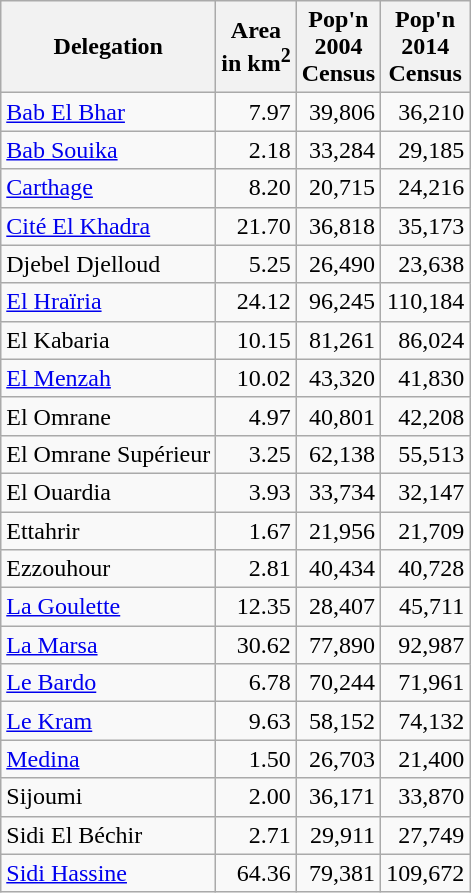<table class="wikitable">
<tr>
<th>Delegation</th>
<th>Area <br>in km<sup>2</sup></th>
<th>Pop'n <br>2004<br>Census</th>
<th>Pop'n <br>2014<br>Census</th>
</tr>
<tr>
<td><a href='#'>Bab El Bhar</a></td>
<td align="right">7.97</td>
<td align="right">39,806</td>
<td align="right">36,210</td>
</tr>
<tr>
<td><a href='#'>Bab Souika</a></td>
<td align="right">2.18</td>
<td align="right">33,284</td>
<td align="right">29,185</td>
</tr>
<tr>
<td><a href='#'>Carthage</a></td>
<td align="right">8.20</td>
<td align="right">20,715</td>
<td align="right">24,216</td>
</tr>
<tr>
<td><a href='#'>Cité El Khadra</a></td>
<td align="right">21.70</td>
<td align="right">36,818</td>
<td align="right">35,173</td>
</tr>
<tr>
<td>Djebel Djelloud</td>
<td align="right">5.25</td>
<td align="right">26,490</td>
<td align="right">23,638</td>
</tr>
<tr>
<td><a href='#'>El Hraïria</a></td>
<td align="right">24.12</td>
<td align="right">96,245</td>
<td align="right">110,184</td>
</tr>
<tr>
<td>El Kabaria</td>
<td align="right">10.15</td>
<td align="right">81,261</td>
<td align="right">86,024</td>
</tr>
<tr>
<td><a href='#'>El Menzah</a></td>
<td align="right">10.02</td>
<td align="right">43,320</td>
<td align="right">41,830</td>
</tr>
<tr>
<td>El Omrane</td>
<td align="right">4.97</td>
<td align="right">40,801</td>
<td align="right">42,208</td>
</tr>
<tr>
<td>El Omrane Supérieur</td>
<td align="right">3.25</td>
<td align="right">62,138</td>
<td align="right">55,513</td>
</tr>
<tr>
<td>El Ouardia</td>
<td align="right">3.93</td>
<td align="right">33,734</td>
<td align="right">32,147</td>
</tr>
<tr>
<td>Ettahrir</td>
<td align="right">1.67</td>
<td align="right">21,956</td>
<td align="right">21,709</td>
</tr>
<tr>
<td>Ezzouhour</td>
<td align="right">2.81</td>
<td align="right">40,434</td>
<td align="right">40,728</td>
</tr>
<tr>
<td><a href='#'>La Goulette</a></td>
<td align="right">12.35</td>
<td align="right">28,407</td>
<td align="right">45,711</td>
</tr>
<tr>
<td><a href='#'>La Marsa</a></td>
<td align="right">30.62</td>
<td align="right">77,890</td>
<td align="right">92,987</td>
</tr>
<tr>
<td><a href='#'>Le Bardo</a></td>
<td align="right">6.78</td>
<td align="right">70,244</td>
<td align="right">71,961</td>
</tr>
<tr>
<td><a href='#'>Le Kram</a></td>
<td align="right">9.63</td>
<td align="right">58,152</td>
<td align="right">74,132</td>
</tr>
<tr>
<td><a href='#'>Medina</a></td>
<td align="right">1.50</td>
<td align="right">26,703</td>
<td align="right">21,400</td>
</tr>
<tr>
<td>Sijoumi</td>
<td align="right">2.00</td>
<td align="right">36,171</td>
<td align="right">33,870</td>
</tr>
<tr>
<td>Sidi El Béchir</td>
<td align="right">2.71</td>
<td align="right">29,911</td>
<td align="right">27,749</td>
</tr>
<tr>
<td><a href='#'>Sidi Hassine</a></td>
<td align="right">64.36</td>
<td align="right">79,381</td>
<td align="right">109,672</td>
</tr>
</table>
